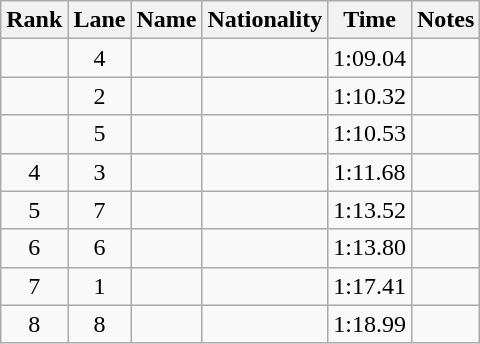<table class="wikitable sortable" style="text-align:center">
<tr>
<th>Rank</th>
<th>Lane</th>
<th>Name</th>
<th>Nationality</th>
<th>Time</th>
<th>Notes</th>
</tr>
<tr>
<td></td>
<td>4</td>
<td align=left></td>
<td align=left></td>
<td>1:09.04</td>
<td><strong></strong></td>
</tr>
<tr>
<td></td>
<td>2</td>
<td align=left></td>
<td align=left></td>
<td>1:10.32</td>
<td></td>
</tr>
<tr>
<td></td>
<td>5</td>
<td align=left></td>
<td align=left></td>
<td>1:10.53</td>
<td></td>
</tr>
<tr>
<td>4</td>
<td>3</td>
<td align=left></td>
<td align=left></td>
<td>1:11.68</td>
<td></td>
</tr>
<tr>
<td>5</td>
<td>7</td>
<td align=left></td>
<td align=left></td>
<td>1:13.52</td>
<td></td>
</tr>
<tr>
<td>6</td>
<td>6</td>
<td align=left></td>
<td align=left></td>
<td>1:13.80</td>
<td></td>
</tr>
<tr>
<td>7</td>
<td>1</td>
<td align=left></td>
<td align=left></td>
<td>1:17.41</td>
<td></td>
</tr>
<tr>
<td>8</td>
<td>8</td>
<td align=left></td>
<td align=left></td>
<td>1:18.99</td>
<td></td>
</tr>
</table>
